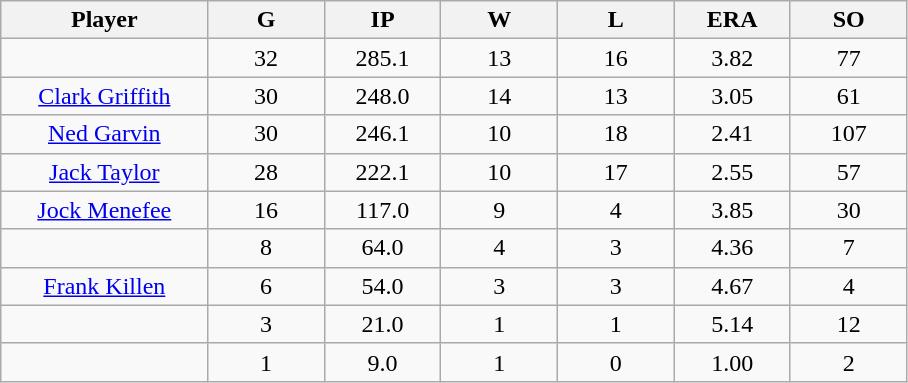<table class="wikitable sortable">
<tr>
<th bgcolor="#DDDDFF" width="16%">Player</th>
<th bgcolor="#DDDDFF" width="9%">G</th>
<th bgcolor="#DDDDFF" width="9%">IP</th>
<th bgcolor="#DDDDFF" width="9%">W</th>
<th bgcolor="#DDDDFF" width="9%">L</th>
<th bgcolor="#DDDDFF" width="9%">ERA</th>
<th bgcolor="#DDDDFF" width="9%">SO</th>
</tr>
<tr align="center">
<td></td>
<td>32</td>
<td>285.1</td>
<td>13</td>
<td>16</td>
<td>3.82</td>
<td>77</td>
</tr>
<tr align="center">
<td><a href='#'>Clark Griffith</a></td>
<td>30</td>
<td>248.0</td>
<td>14</td>
<td>13</td>
<td>3.05</td>
<td>61</td>
</tr>
<tr align=center>
<td><a href='#'>Ned Garvin</a></td>
<td>30</td>
<td>246.1</td>
<td>10</td>
<td>18</td>
<td>2.41</td>
<td>107</td>
</tr>
<tr align=center>
<td><a href='#'>Jack Taylor</a></td>
<td>28</td>
<td>222.1</td>
<td>10</td>
<td>17</td>
<td>2.55</td>
<td>57</td>
</tr>
<tr align=center>
<td><a href='#'>Jock Menefee</a></td>
<td>16</td>
<td>117.0</td>
<td>9</td>
<td>4</td>
<td>3.85</td>
<td>30</td>
</tr>
<tr align=center>
<td></td>
<td>8</td>
<td>64.0</td>
<td>4</td>
<td>3</td>
<td>4.36</td>
<td>7</td>
</tr>
<tr align="center">
<td><a href='#'>Frank Killen</a></td>
<td>6</td>
<td>54.0</td>
<td>3</td>
<td>3</td>
<td>4.67</td>
<td>4</td>
</tr>
<tr align=center>
<td></td>
<td>3</td>
<td>21.0</td>
<td>1</td>
<td>1</td>
<td>5.14</td>
<td>12</td>
</tr>
<tr align="center">
<td></td>
<td>1</td>
<td>9.0</td>
<td>1</td>
<td>0</td>
<td>1.00</td>
<td>2</td>
</tr>
</table>
